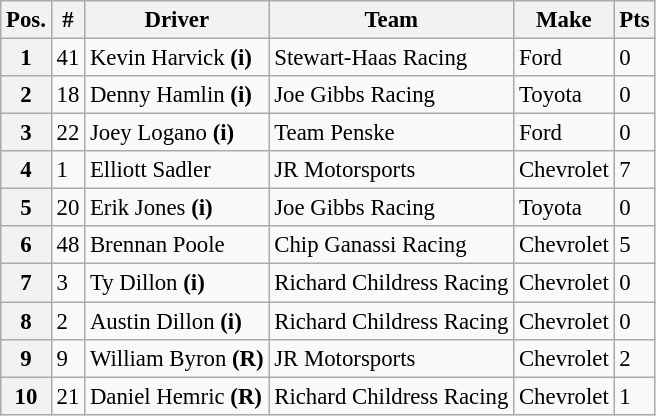<table class="wikitable" style="font-size:95%">
<tr>
<th>Pos.</th>
<th>#</th>
<th>Driver</th>
<th>Team</th>
<th>Make</th>
<th>Pts</th>
</tr>
<tr>
<th>1</th>
<td>41</td>
<td>Kevin Harvick <strong>(i)</strong></td>
<td>Stewart-Haas Racing</td>
<td>Ford</td>
<td>0</td>
</tr>
<tr>
<th>2</th>
<td>18</td>
<td>Denny Hamlin <strong>(i)</strong></td>
<td>Joe Gibbs Racing</td>
<td>Toyota</td>
<td>0</td>
</tr>
<tr>
<th>3</th>
<td>22</td>
<td>Joey Logano <strong>(i)</strong></td>
<td>Team Penske</td>
<td>Ford</td>
<td>0</td>
</tr>
<tr>
<th>4</th>
<td>1</td>
<td>Elliott Sadler</td>
<td>JR Motorsports</td>
<td>Chevrolet</td>
<td>7</td>
</tr>
<tr>
<th>5</th>
<td>20</td>
<td>Erik Jones <strong>(i)</strong></td>
<td>Joe Gibbs Racing</td>
<td>Toyota</td>
<td>0</td>
</tr>
<tr>
<th>6</th>
<td>48</td>
<td>Brennan Poole</td>
<td>Chip Ganassi Racing</td>
<td>Chevrolet</td>
<td>5</td>
</tr>
<tr>
<th>7</th>
<td>3</td>
<td>Ty Dillon <strong>(i)</strong></td>
<td>Richard Childress Racing</td>
<td>Chevrolet</td>
<td>0</td>
</tr>
<tr>
<th>8</th>
<td>2</td>
<td>Austin Dillon <strong>(i)</strong></td>
<td>Richard Childress Racing</td>
<td>Chevrolet</td>
<td>0</td>
</tr>
<tr>
<th>9</th>
<td>9</td>
<td>William Byron <strong>(R)</strong></td>
<td>JR Motorsports</td>
<td>Chevrolet</td>
<td>2</td>
</tr>
<tr>
<th>10</th>
<td>21</td>
<td>Daniel Hemric <strong>(R)</strong></td>
<td>Richard Childress Racing</td>
<td>Chevrolet</td>
<td>1</td>
</tr>
</table>
